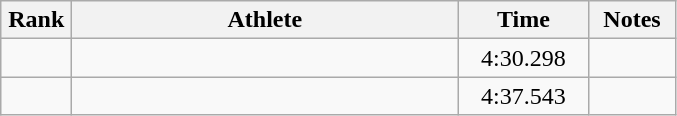<table class=wikitable style="text-align:center">
<tr>
<th width=40>Rank</th>
<th width=250>Athlete</th>
<th width=80>Time</th>
<th width=50>Notes</th>
</tr>
<tr>
<td></td>
<td align=left></td>
<td>4:30.298</td>
<td></td>
</tr>
<tr>
<td></td>
<td align=left></td>
<td>4:37.543</td>
<td></td>
</tr>
</table>
